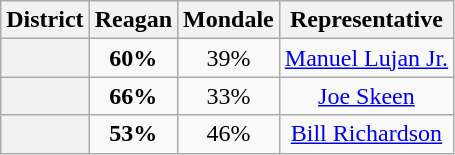<table class=wikitable>
<tr>
<th>District</th>
<th>Reagan</th>
<th>Mondale</th>
<th>Representative</th>
</tr>
<tr align=center>
<th></th>
<td><strong>60%</strong></td>
<td>39%</td>
<td><a href='#'>Manuel Lujan Jr.</a></td>
</tr>
<tr align=center>
<th></th>
<td><strong>66%</strong></td>
<td>33%</td>
<td><a href='#'>Joe Skeen</a></td>
</tr>
<tr align=center>
<th></th>
<td><strong>53%</strong></td>
<td>46%</td>
<td><a href='#'>Bill Richardson</a></td>
</tr>
</table>
